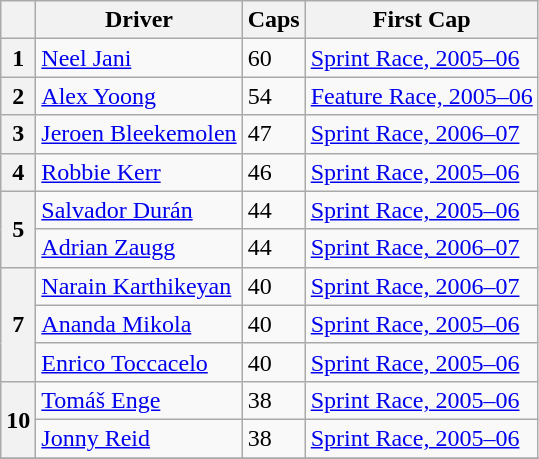<table class="wikitable">
<tr>
<th></th>
<th>Driver</th>
<th>Caps</th>
<th>First Cap</th>
</tr>
<tr>
<th>1</th>
<td> <a href='#'>Neel Jani</a></td>
<td>60</td>
<td><a href='#'>Sprint Race, 2005–06</a> </td>
</tr>
<tr>
<th>2</th>
<td> <a href='#'>Alex Yoong</a></td>
<td>54</td>
<td><a href='#'>Feature Race, 2005–06</a> </td>
</tr>
<tr>
<th>3</th>
<td> <a href='#'>Jeroen Bleekemolen</a></td>
<td>47</td>
<td><a href='#'>Sprint Race, 2006–07</a> </td>
</tr>
<tr>
<th>4</th>
<td> <a href='#'>Robbie Kerr</a></td>
<td>46</td>
<td><a href='#'>Sprint Race, 2005–06</a> </td>
</tr>
<tr>
<th rowspan=2>5</th>
<td> <a href='#'>Salvador Durán</a></td>
<td>44</td>
<td><a href='#'>Sprint Race, 2005–06</a> </td>
</tr>
<tr>
<td> <a href='#'>Adrian Zaugg</a></td>
<td>44</td>
<td><a href='#'>Sprint Race, 2006–07</a> </td>
</tr>
<tr>
<th rowspan=3>7</th>
<td> <a href='#'>Narain Karthikeyan</a></td>
<td>40</td>
<td><a href='#'>Sprint Race, 2006–07</a> </td>
</tr>
<tr>
<td> <a href='#'>Ananda Mikola</a></td>
<td>40</td>
<td><a href='#'>Sprint Race, 2005–06</a> </td>
</tr>
<tr>
<td> <a href='#'>Enrico Toccacelo</a></td>
<td>40</td>
<td><a href='#'>Sprint Race, 2005–06</a> </td>
</tr>
<tr>
<th rowspan=2>10</th>
<td> <a href='#'>Tomáš Enge</a></td>
<td>38</td>
<td><a href='#'>Sprint Race, 2005–06</a> </td>
</tr>
<tr>
<td> <a href='#'>Jonny Reid</a></td>
<td>38</td>
<td><a href='#'>Sprint Race, 2005–06</a> </td>
</tr>
<tr>
</tr>
</table>
